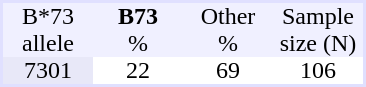<table border="0" cellspacing="0" cellpadding="0" align="center" style="text-align:center; background:#ffffff; margin-right: 1em; border:2px #e0e0ff solid;">
<tr style="background:#f0f0ff">
<td style="width:60px">B*73</td>
<td style="width:60px"><strong>B73</strong></td>
<td style="width:60px">Other</td>
<td style="width:60px">Sample</td>
</tr>
<tr style="background:#f0f0ff">
<td>allele</td>
<td>%</td>
<td>%</td>
<td>size (N)</td>
</tr>
<tr>
<td style = "background:#e8e8f8">7301</td>
<td>22</td>
<td>69</td>
<td>106</td>
</tr>
</table>
